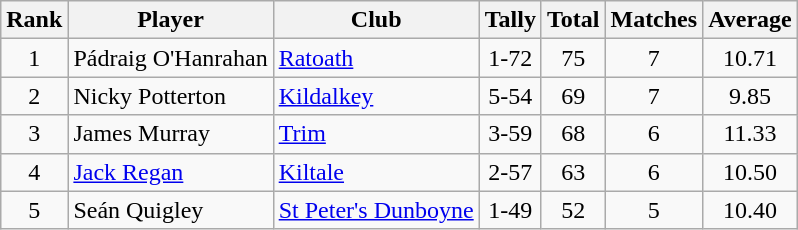<table class="wikitable">
<tr>
<th>Rank</th>
<th>Player</th>
<th>Club</th>
<th>Tally</th>
<th>Total</th>
<th>Matches</th>
<th>Average</th>
</tr>
<tr>
<td rowspan="1" style="text-align:center;">1</td>
<td>Pádraig O'Hanrahan</td>
<td><a href='#'>Ratoath</a></td>
<td align=center>1-72</td>
<td align=center>75</td>
<td align=center>7</td>
<td align=center>10.71</td>
</tr>
<tr>
<td rowspan="1" style="text-align:center;">2</td>
<td>Nicky Potterton</td>
<td><a href='#'>Kildalkey</a></td>
<td align=center>5-54</td>
<td align=center>69</td>
<td align=center>7</td>
<td align=center>9.85</td>
</tr>
<tr>
<td rowspan="1" style="text-align:center;">3</td>
<td>James Murray</td>
<td><a href='#'>Trim</a></td>
<td align=center>3-59</td>
<td align=center>68</td>
<td align=center>6</td>
<td align=center>11.33</td>
</tr>
<tr>
<td rowspan="1" style="text-align:center;">4</td>
<td><a href='#'>Jack Regan</a></td>
<td><a href='#'>Kiltale</a></td>
<td align=center>2-57</td>
<td align=center>63</td>
<td align=center>6</td>
<td align=center>10.50</td>
</tr>
<tr>
<td rowspan="1" style="text-align:center;">5</td>
<td>Seán Quigley</td>
<td><a href='#'>St Peter's Dunboyne</a></td>
<td align=center>1-49</td>
<td align=center>52</td>
<td align=center>5</td>
<td align=center>10.40</td>
</tr>
</table>
